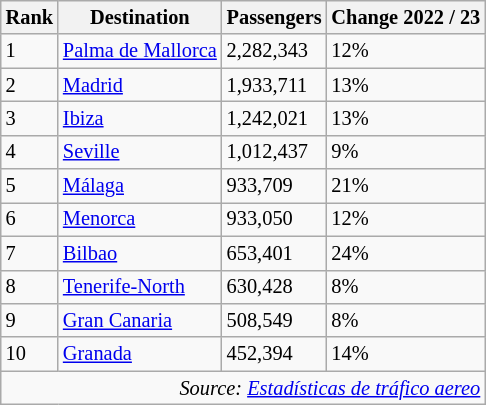<table class="wikitable" style="font-size: 85%; width:align">
<tr>
<th>Rank</th>
<th>Destination</th>
<th>Passengers</th>
<th>Change 2022 / 23</th>
</tr>
<tr>
<td>1</td>
<td><a href='#'>Palma de Mallorca</a></td>
<td>2,282,343</td>
<td> 12%</td>
</tr>
<tr>
<td>2</td>
<td><a href='#'>Madrid</a></td>
<td>1,933,711</td>
<td> 13%</td>
</tr>
<tr>
<td>3</td>
<td><a href='#'>Ibiza</a></td>
<td>1,242,021</td>
<td> 13%</td>
</tr>
<tr>
<td>4</td>
<td><a href='#'>Seville</a></td>
<td>1,012,437</td>
<td> 9%</td>
</tr>
<tr>
<td>5</td>
<td><a href='#'>Málaga</a></td>
<td>933,709</td>
<td> 21%</td>
</tr>
<tr>
<td>6</td>
<td><a href='#'>Menorca</a></td>
<td>933,050</td>
<td> 12%</td>
</tr>
<tr>
<td>7</td>
<td><a href='#'>Bilbao</a></td>
<td>653,401</td>
<td> 24%</td>
</tr>
<tr>
<td>8</td>
<td><a href='#'>Tenerife-North</a></td>
<td>630,428</td>
<td> 8%</td>
</tr>
<tr>
<td>9</td>
<td><a href='#'>Gran Canaria</a></td>
<td>508,549</td>
<td> 8%</td>
</tr>
<tr>
<td>10</td>
<td><a href='#'>Granada</a></td>
<td>452,394</td>
<td> 14%</td>
</tr>
<tr>
<td colspan="4" style="text-align:right;"><em>Source: <a href='#'>Estadísticas de tráfico aereo</a></em></td>
</tr>
</table>
